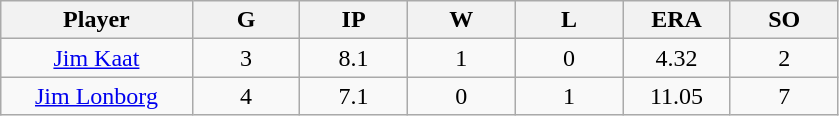<table class="wikitable sortable">
<tr>
<th bgcolor="#DDDDFF" width="16%">Player</th>
<th bgcolor="#DDDDFF" width="9%">G</th>
<th bgcolor="#DDDDFF" width="9%">IP</th>
<th bgcolor="#DDDDFF" width="9%">W</th>
<th bgcolor="#DDDDFF" width="9%">L</th>
<th bgcolor="#DDDDFF" width="9%">ERA</th>
<th bgcolor="#DDDDFF" width="9%">SO</th>
</tr>
<tr align="center">
<td><a href='#'>Jim Kaat</a></td>
<td>3</td>
<td>8.1</td>
<td>1</td>
<td>0</td>
<td>4.32</td>
<td>2</td>
</tr>
<tr align="center">
<td><a href='#'>Jim Lonborg</a></td>
<td>4</td>
<td>7.1</td>
<td>0</td>
<td>1</td>
<td>11.05</td>
<td>7</td>
</tr>
</table>
